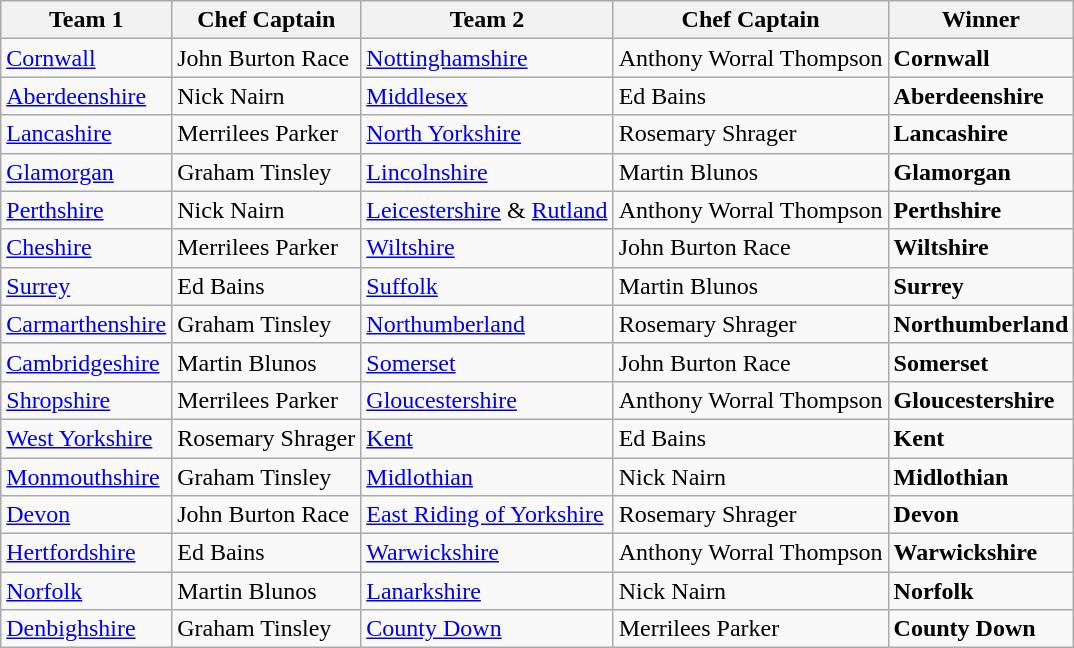<table class="wikitable" border="1">
<tr>
<th>Team 1</th>
<th>Chef Captain</th>
<th>Team 2</th>
<th>Chef Captain</th>
<th>Winner</th>
</tr>
<tr>
<td><a href='#'>Cornwall</a></td>
<td>John Burton Race</td>
<td><a href='#'>Nottinghamshire</a></td>
<td>Anthony Worral Thompson</td>
<td><strong>Cornwall</strong></td>
</tr>
<tr>
<td><a href='#'>Aberdeenshire</a></td>
<td>Nick Nairn</td>
<td><a href='#'>Middlesex</a></td>
<td>Ed Bains</td>
<td><strong>Aberdeenshire</strong></td>
</tr>
<tr>
<td><a href='#'>Lancashire</a></td>
<td>Merrilees Parker</td>
<td><a href='#'>North Yorkshire</a></td>
<td>Rosemary Shrager</td>
<td><strong>Lancashire</strong></td>
</tr>
<tr>
<td><a href='#'>Glamorgan</a></td>
<td>Graham Tinsley</td>
<td><a href='#'>Lincolnshire</a></td>
<td>Martin Blunos</td>
<td><strong>Glamorgan</strong></td>
</tr>
<tr>
<td><a href='#'>Perthshire</a></td>
<td>Nick Nairn</td>
<td><a href='#'>Leicestershire</a> & <a href='#'>Rutland</a></td>
<td>Anthony Worral Thompson</td>
<td><strong>Perthshire</strong></td>
</tr>
<tr>
<td><a href='#'>Cheshire</a></td>
<td>Merrilees Parker</td>
<td><a href='#'>Wiltshire</a></td>
<td>John Burton Race</td>
<td><strong>Wiltshire</strong></td>
</tr>
<tr>
<td><a href='#'>Surrey</a></td>
<td>Ed Bains</td>
<td><a href='#'>Suffolk</a></td>
<td>Martin Blunos</td>
<td><strong>Surrey</strong></td>
</tr>
<tr>
<td><a href='#'>Carmarthenshire</a></td>
<td>Graham Tinsley</td>
<td><a href='#'>Northumberland</a></td>
<td>Rosemary Shrager</td>
<td><strong>Northumberland</strong></td>
</tr>
<tr>
<td><a href='#'>Cambridgeshire</a></td>
<td>Martin Blunos</td>
<td><a href='#'>Somerset</a></td>
<td>John Burton Race</td>
<td><strong>Somerset</strong></td>
</tr>
<tr>
<td><a href='#'>Shropshire</a></td>
<td>Merrilees Parker</td>
<td><a href='#'>Gloucestershire</a></td>
<td>Anthony Worral Thompson</td>
<td><strong>Gloucestershire</strong></td>
</tr>
<tr>
<td><a href='#'>West Yorkshire</a></td>
<td>Rosemary Shrager</td>
<td><a href='#'>Kent</a></td>
<td>Ed Bains</td>
<td><strong>Kent</strong></td>
</tr>
<tr>
<td><a href='#'>Monmouthshire</a></td>
<td>Graham Tinsley</td>
<td><a href='#'>Midlothian</a></td>
<td>Nick Nairn</td>
<td><strong>Midlothian</strong></td>
</tr>
<tr>
<td><a href='#'>Devon</a></td>
<td>John Burton Race</td>
<td><a href='#'>East Riding of Yorkshire</a></td>
<td>Rosemary Shrager</td>
<td><strong>Devon</strong></td>
</tr>
<tr>
<td><a href='#'>Hertfordshire</a></td>
<td>Ed Bains</td>
<td><a href='#'>Warwickshire</a></td>
<td>Anthony Worral Thompson</td>
<td><strong>Warwickshire</strong></td>
</tr>
<tr>
<td><a href='#'>Norfolk</a></td>
<td>Martin Blunos</td>
<td><a href='#'>Lanarkshire</a></td>
<td>Nick Nairn</td>
<td><strong>Norfolk</strong></td>
</tr>
<tr>
<td><a href='#'>Denbighshire</a></td>
<td>Graham Tinsley</td>
<td><a href='#'>County Down</a></td>
<td>Merrilees Parker</td>
<td><strong>County Down</strong></td>
</tr>
</table>
